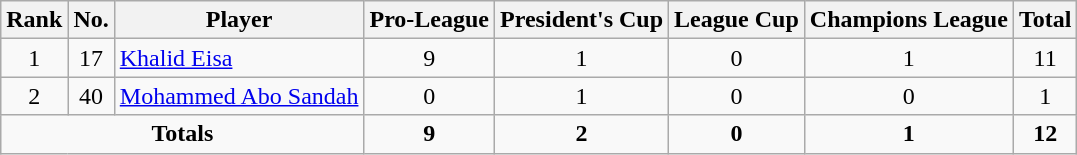<table class="wikitable" style="text-align:center">
<tr>
<th>Rank</th>
<th>No.</th>
<th>Player</th>
<th>Pro-League</th>
<th>President's Cup</th>
<th>League Cup</th>
<th>Champions League</th>
<th>Total</th>
</tr>
<tr>
<td align=center>1</td>
<td align=center>17</td>
<td align=left> <a href='#'>Khalid Eisa</a></td>
<td rowspan=1 align="center">9</td>
<td rowspan=1 align="center">1</td>
<td rowspan=1 align="center">0</td>
<td rowspan=1 align="center">1</td>
<td rowspan=1 align="center">11</td>
</tr>
<tr>
<td align=center>2</td>
<td align=center>40</td>
<td align=left> <a href='#'>Mohammed Abo Sandah</a></td>
<td rowspan=1 align="center">0</td>
<td rowspan=1 align="center">1</td>
<td rowspan=1 align="center">0</td>
<td rowspan=1 align="center">0</td>
<td rowspan=1 align="center">1</td>
</tr>
<tr class="sortbottom">
<td colspan="3"><strong>Totals</strong></td>
<td><strong>9</strong></td>
<td><strong>2</strong></td>
<td><strong>0</strong></td>
<td><strong>1</strong></td>
<td><strong>12</strong></td>
</tr>
</table>
